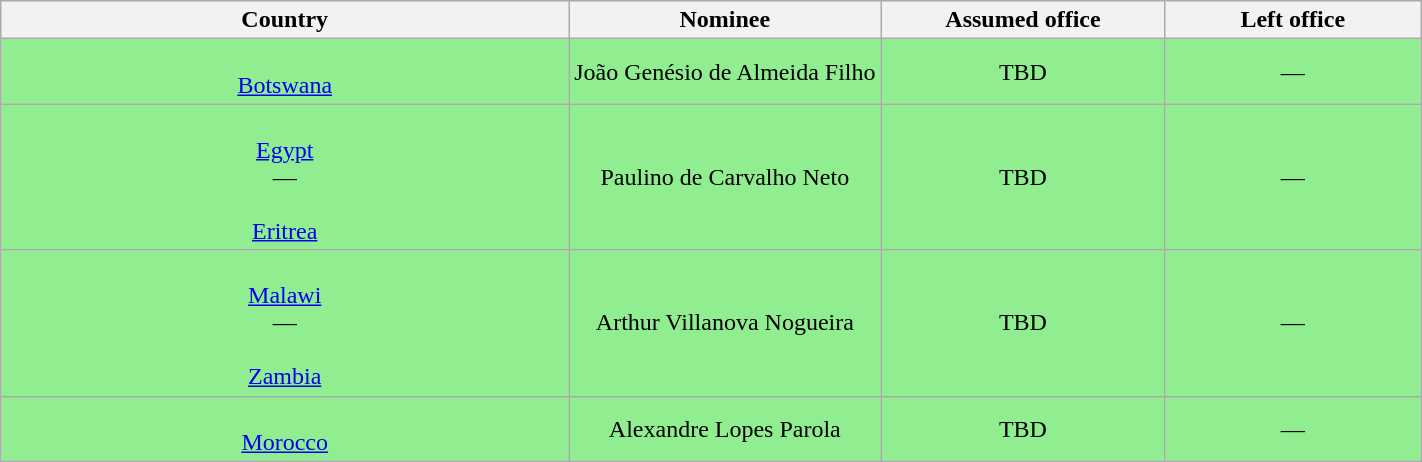<table class="wikitable sortable" style="text-align:center">
<tr>
<th style="width:40%;">Country</th>
<th style="width:22%;">Nominee</th>
<th style="width:20%;" data-sort-type="date">Assumed office</th>
<th style="width:18%;" data-sort-type="date">Left office</th>
</tr>
<tr style="background:lightgreen">
<td><br><a href='#'>Botswana</a></td>
<td>João Genésio de Almeida Filho</td>
<td>TBD<br></td>
<td>—</td>
</tr>
<tr style="background:lightgreen">
<td><br><a href='#'>Egypt</a><br>—<br><br><a href='#'>Eritrea</a></td>
<td>Paulino de Carvalho Neto</td>
<td>TBD<br></td>
<td>—</td>
</tr>
<tr style="background:lightgreen">
<td><br><a href='#'>Malawi</a><br>—<br><br><a href='#'>Zambia</a></td>
<td>Arthur Villanova Nogueira</td>
<td>TBD<br></td>
<td>—</td>
</tr>
<tr style="background:lightgreen">
<td><br><a href='#'>Morocco</a></td>
<td>Alexandre Lopes Parola</td>
<td>TBD<br></td>
<td>—</td>
</tr>
</table>
